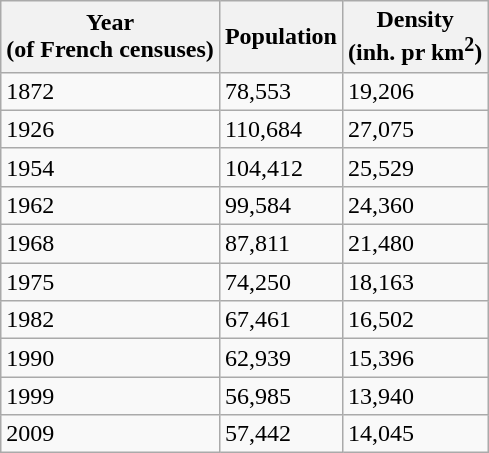<table class="wikitable">
<tr>
<th>Year<br>(of French censuses)</th>
<th>Population</th>
<th>Density<br>(inh. pr km<sup>2</sup>)</th>
</tr>
<tr>
<td>1872</td>
<td>78,553</td>
<td>19,206</td>
</tr>
<tr>
<td>1926 </td>
<td>110,684</td>
<td>27,075</td>
</tr>
<tr>
<td>1954</td>
<td>104,412</td>
<td>25,529</td>
</tr>
<tr>
<td>1962</td>
<td>99,584</td>
<td>24,360</td>
</tr>
<tr>
<td>1968</td>
<td>87,811</td>
<td>21,480</td>
</tr>
<tr>
<td>1975</td>
<td>74,250</td>
<td>18,163</td>
</tr>
<tr>
<td>1982</td>
<td>67,461</td>
<td>16,502</td>
</tr>
<tr>
<td>1990</td>
<td>62,939</td>
<td>15,396</td>
</tr>
<tr>
<td>1999</td>
<td>56,985</td>
<td>13,940</td>
</tr>
<tr>
<td>2009</td>
<td>57,442</td>
<td>14,045</td>
</tr>
</table>
